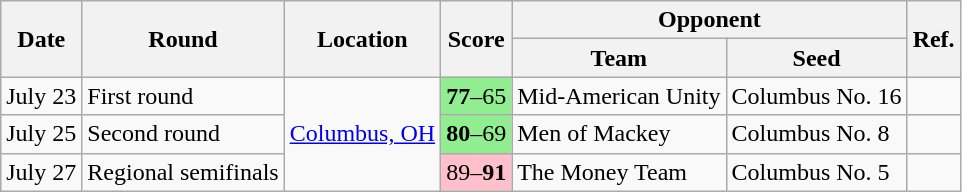<table class="wikitable">
<tr>
<th rowspan=2>Date</th>
<th rowspan=2>Round</th>
<th rowspan=2>Location</th>
<th rowspan=2>Score</th>
<th colspan=2>Opponent</th>
<th rowspan=2>Ref.</th>
</tr>
<tr>
<th>Team</th>
<th>Seed</th>
</tr>
<tr>
<td>July 23</td>
<td>First round</td>
<td rowspan=3><a href='#'>Columbus, OH</a></td>
<td bgcolor=lightgreen><strong>77</strong>–65</td>
<td>Mid-American Unity</td>
<td>Columbus No. 16</td>
<td></td>
</tr>
<tr>
<td>July 25</td>
<td>Second round</td>
<td bgcolor=lightgreen><strong>80</strong>–69</td>
<td>Men of Mackey</td>
<td>Columbus No. 8</td>
<td></td>
</tr>
<tr>
<td>July 27</td>
<td>Regional semifinals</td>
<td bgcolor=pink>89–<strong>91</strong></td>
<td>The Money Team</td>
<td>Columbus No. 5</td>
<td></td>
</tr>
</table>
